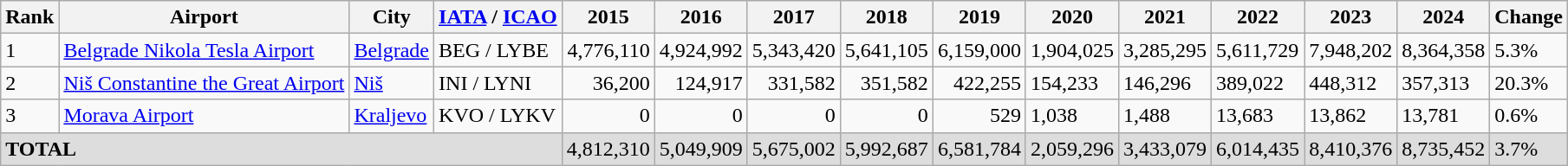<table class="wikitable sortable">
<tr>
<th>Rank</th>
<th>Airport</th>
<th>City</th>
<th><a href='#'>IATA</a> / <a href='#'>ICAO</a></th>
<th>2015</th>
<th>2016</th>
<th>2017</th>
<th>2018</th>
<th>2019</th>
<th>2020</th>
<th>2021</th>
<th>2022</th>
<th>2023</th>
<th>2024</th>
<th>Change</th>
</tr>
<tr>
<td>1</td>
<td><a href='#'>Belgrade Nikola Tesla Airport</a></td>
<td><a href='#'>Belgrade</a></td>
<td>BEG / LYBE</td>
<td align="right">4,776,110</td>
<td align="right">4,924,992</td>
<td align="right">5,343,420</td>
<td align="right">5,641,105</td>
<td align="right">6,159,000</td>
<td>1,904,025</td>
<td>3,285,295</td>
<td>5,611,729</td>
<td>7,948,202</td>
<td>8,364,358</td>
<td> 5.3%</td>
</tr>
<tr>
<td>2</td>
<td><a href='#'>Niš Constantine the Great Airport</a></td>
<td><a href='#'>Niš</a></td>
<td>INI / LYNI</td>
<td align="right">36,200</td>
<td align="right">124,917</td>
<td align="right">331,582</td>
<td align="right">351,582</td>
<td align="right">422,255</td>
<td>154,233</td>
<td>146,296</td>
<td>389,022</td>
<td>448,312</td>
<td>357,313</td>
<td> 20.3%</td>
</tr>
<tr>
<td>3</td>
<td><a href='#'>Morava Airport</a></td>
<td><a href='#'>Kraljevo</a></td>
<td>KVO / LYKV</td>
<td align="right">0</td>
<td align="right">0</td>
<td align="right">0</td>
<td align="right">0</td>
<td align="right">529</td>
<td>1,038</td>
<td>1,488</td>
<td>13,683</td>
<td>13,862</td>
<td>13,781</td>
<td> 0.6%</td>
</tr>
<tr class="sortbottom" style="background-color: #DDDDDD;">
<td colspan="4"><strong>TOTAL</strong></td>
<td align="right">4,812,310</td>
<td align="right">5,049,909</td>
<td align="right">5,675,002</td>
<td align="right">5,992,687</td>
<td align="right">6,581,784</td>
<td>2,059,296</td>
<td>3,433,079</td>
<td>6,014,435</td>
<td>8,410,376</td>
<td>8,735,452</td>
<td> 3.7%</td>
</tr>
</table>
